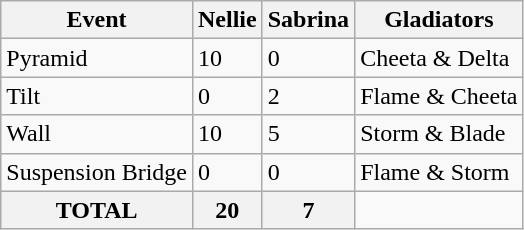<table class="wikitable">
<tr>
<th>Event</th>
<th>Nellie</th>
<th>Sabrina</th>
<th>Gladiators</th>
</tr>
<tr>
<td>Pyramid</td>
<td>10</td>
<td>0</td>
<td>Cheeta & Delta</td>
</tr>
<tr>
<td>Tilt</td>
<td>0</td>
<td>2</td>
<td>Flame & Cheeta</td>
</tr>
<tr>
<td>Wall</td>
<td>10</td>
<td>5</td>
<td>Storm & Blade</td>
</tr>
<tr>
<td>Suspension Bridge</td>
<td>0</td>
<td>0</td>
<td>Flame & Storm</td>
</tr>
<tr>
<th>TOTAL</th>
<th>20</th>
<th>7</th>
</tr>
</table>
